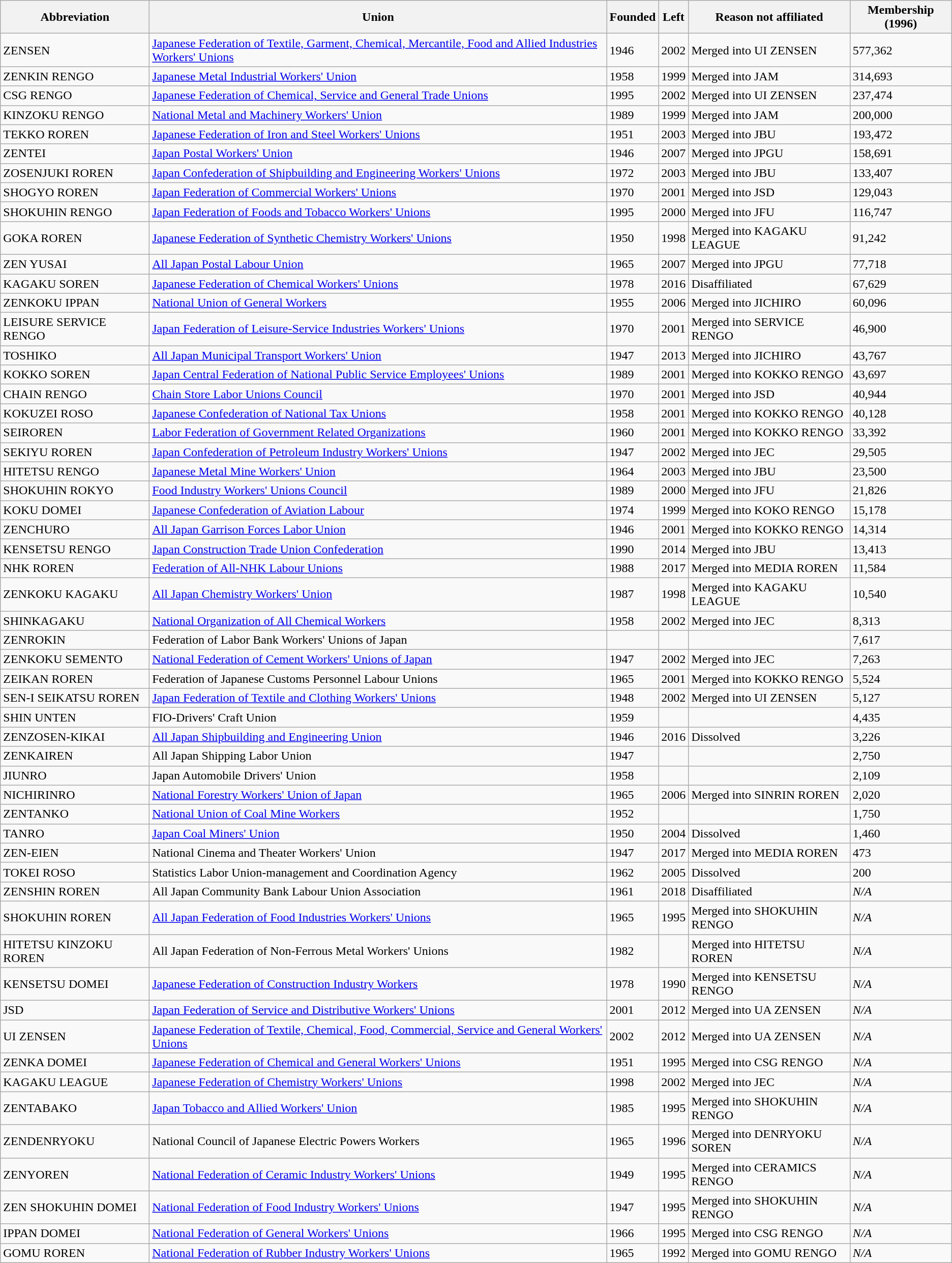<table class="wikitable sortable">
<tr>
<th>Abbreviation</th>
<th>Union</th>
<th>Founded</th>
<th>Left</th>
<th>Reason not affiliated</th>
<th>Membership (1996)</th>
</tr>
<tr>
<td>ZENSEN</td>
<td><a href='#'>Japanese Federation of Textile, Garment, Chemical, Mercantile, Food and Allied Industries Workers' Unions</a></td>
<td>1946</td>
<td>2002</td>
<td>Merged into UI ZENSEN</td>
<td>577,362</td>
</tr>
<tr>
<td>ZENKIN RENGO</td>
<td><a href='#'>Japanese Metal Industrial Workers' Union</a></td>
<td>1958</td>
<td>1999</td>
<td>Merged into JAM</td>
<td>314,693</td>
</tr>
<tr>
<td>CSG RENGO</td>
<td><a href='#'>Japanese Federation of Chemical, Service and General Trade Unions</a></td>
<td>1995</td>
<td>2002</td>
<td>Merged into UI ZENSEN</td>
<td>237,474</td>
</tr>
<tr>
<td>KINZOKU RENGO</td>
<td><a href='#'>National Metal and Machinery Workers' Union</a></td>
<td>1989</td>
<td>1999</td>
<td>Merged into JAM</td>
<td>200,000</td>
</tr>
<tr>
<td>TEKKO ROREN</td>
<td><a href='#'>Japanese Federation of Iron and Steel Workers' Unions</a></td>
<td>1951</td>
<td>2003</td>
<td>Merged into JBU</td>
<td>193,472</td>
</tr>
<tr>
<td>ZENTEI</td>
<td><a href='#'>Japan Postal Workers' Union</a></td>
<td>1946</td>
<td>2007</td>
<td>Merged into JPGU</td>
<td>158,691</td>
</tr>
<tr>
<td>ZOSENJUKI ROREN</td>
<td><a href='#'>Japan Confederation of Shipbuilding and Engineering Workers' Unions</a></td>
<td>1972</td>
<td>2003</td>
<td>Merged into JBU</td>
<td>133,407</td>
</tr>
<tr>
<td>SHOGYO ROREN</td>
<td><a href='#'>Japan Federation of Commercial Workers' Unions</a></td>
<td>1970</td>
<td>2001</td>
<td>Merged into JSD</td>
<td>129,043</td>
</tr>
<tr>
<td>SHOKUHIN RENGO</td>
<td><a href='#'>Japan Federation of Foods and Tobacco Workers' Unions</a></td>
<td>1995</td>
<td>2000</td>
<td>Merged into JFU</td>
<td>116,747</td>
</tr>
<tr>
<td>GOKA ROREN</td>
<td><a href='#'>Japanese Federation of Synthetic Chemistry Workers' Unions</a></td>
<td>1950</td>
<td>1998</td>
<td>Merged into KAGAKU LEAGUE</td>
<td>91,242</td>
</tr>
<tr>
<td>ZEN YUSAI</td>
<td><a href='#'>All Japan Postal Labour Union</a></td>
<td>1965</td>
<td>2007</td>
<td>Merged into JPGU</td>
<td>77,718</td>
</tr>
<tr>
<td>KAGAKU SOREN</td>
<td><a href='#'>Japanese Federation of Chemical Workers' Unions</a></td>
<td>1978</td>
<td>2016</td>
<td>Disaffiliated</td>
<td>67,629</td>
</tr>
<tr>
<td>ZENKOKU IPPAN</td>
<td><a href='#'>National Union of General Workers</a></td>
<td>1955</td>
<td>2006</td>
<td>Merged into JICHIRO</td>
<td>60,096</td>
</tr>
<tr>
<td>LEISURE SERVICE RENGO</td>
<td><a href='#'>Japan Federation of Leisure-Service Industries Workers' Unions</a></td>
<td>1970</td>
<td>2001</td>
<td>Merged into SERVICE RENGO</td>
<td>46,900</td>
</tr>
<tr>
<td>TOSHIKO</td>
<td><a href='#'>All Japan Municipal Transport Workers' Union</a></td>
<td>1947</td>
<td>2013</td>
<td>Merged into JICHIRO</td>
<td>43,767</td>
</tr>
<tr>
<td>KOKKO SOREN</td>
<td><a href='#'>Japan Central Federation of National Public Service Employees' Unions</a></td>
<td>1989</td>
<td>2001</td>
<td>Merged into KOKKO RENGO</td>
<td>43,697</td>
</tr>
<tr>
<td>CHAIN RENGO</td>
<td><a href='#'>Chain Store Labor Unions Council</a></td>
<td>1970</td>
<td>2001</td>
<td>Merged into JSD</td>
<td>40,944</td>
</tr>
<tr>
<td>KOKUZEI ROSO</td>
<td><a href='#'>Japanese Confederation of National Tax Unions</a></td>
<td>1958</td>
<td>2001</td>
<td>Merged into KOKKO RENGO</td>
<td>40,128</td>
</tr>
<tr>
<td>SEIROREN</td>
<td><a href='#'>Labor Federation of Government Related Organizations</a></td>
<td>1960</td>
<td>2001</td>
<td>Merged into KOKKO RENGO</td>
<td>33,392</td>
</tr>
<tr>
<td>SEKIYU ROREN</td>
<td><a href='#'>Japan Confederation of Petroleum Industry Workers' Unions</a></td>
<td>1947</td>
<td>2002</td>
<td>Merged into JEC</td>
<td>29,505</td>
</tr>
<tr>
<td>HITETSU RENGO</td>
<td><a href='#'>Japanese Metal Mine Workers' Union</a></td>
<td>1964</td>
<td>2003</td>
<td>Merged into JBU</td>
<td>23,500</td>
</tr>
<tr>
<td>SHOKUHIN ROKYO</td>
<td><a href='#'>Food Industry Workers' Unions Council</a></td>
<td>1989</td>
<td>2000</td>
<td>Merged into JFU</td>
<td>21,826</td>
</tr>
<tr>
<td>KOKU DOMEI</td>
<td><a href='#'>Japanese Confederation of Aviation Labour</a></td>
<td>1974</td>
<td>1999</td>
<td>Merged into KOKO RENGO</td>
<td>15,178</td>
</tr>
<tr>
<td>ZENCHURO</td>
<td><a href='#'>All Japan Garrison Forces Labor Union</a></td>
<td>1946</td>
<td>2001</td>
<td>Merged into KOKKO RENGO</td>
<td>14,314</td>
</tr>
<tr>
<td>KENSETSU RENGO</td>
<td><a href='#'>Japan Construction Trade Union Confederation</a></td>
<td>1990</td>
<td>2014</td>
<td>Merged into JBU</td>
<td>13,413</td>
</tr>
<tr>
<td>NHK ROREN</td>
<td><a href='#'>Federation of All-NHK Labour Unions</a></td>
<td>1988</td>
<td>2017</td>
<td>Merged into MEDIA ROREN</td>
<td>11,584</td>
</tr>
<tr>
<td>ZENKOKU KAGAKU</td>
<td><a href='#'>All Japan Chemistry Workers' Union</a></td>
<td>1987</td>
<td>1998</td>
<td>Merged into KAGAKU LEAGUE</td>
<td>10,540</td>
</tr>
<tr>
<td>SHINKAGAKU</td>
<td><a href='#'>National Organization of All Chemical Workers</a></td>
<td>1958</td>
<td>2002</td>
<td>Merged into JEC</td>
<td>8,313</td>
</tr>
<tr>
<td>ZENROKIN</td>
<td>Federation of Labor Bank Workers' Unions of Japan</td>
<td></td>
<td></td>
<td></td>
<td>7,617</td>
</tr>
<tr>
<td>ZENKOKU SEMENTO</td>
<td><a href='#'>National Federation of Cement Workers' Unions of Japan</a></td>
<td>1947</td>
<td>2002</td>
<td>Merged into JEC</td>
<td>7,263</td>
</tr>
<tr>
<td>ZEIKAN ROREN</td>
<td>Federation of Japanese Customs Personnel Labour Unions</td>
<td>1965</td>
<td>2001</td>
<td>Merged into KOKKO RENGO</td>
<td>5,524</td>
</tr>
<tr>
<td>SEN-I SEIKATSU ROREN</td>
<td><a href='#'>Japan Federation of Textile and Clothing Workers' Unions</a></td>
<td>1948</td>
<td>2002</td>
<td>Merged into UI ZENSEN</td>
<td>5,127</td>
</tr>
<tr>
<td>SHIN UNTEN</td>
<td>FIO-Drivers' Craft Union</td>
<td>1959</td>
<td></td>
<td></td>
<td>4,435</td>
</tr>
<tr>
<td>ZENZOSEN-KIKAI</td>
<td><a href='#'>All Japan Shipbuilding and Engineering Union</a></td>
<td>1946</td>
<td>2016</td>
<td>Dissolved</td>
<td>3,226</td>
</tr>
<tr>
<td>ZENKAIREN</td>
<td>All Japan Shipping Labor Union</td>
<td>1947</td>
<td></td>
<td></td>
<td>2,750</td>
</tr>
<tr>
<td>JIUNRO</td>
<td>Japan Automobile Drivers' Union</td>
<td>1958</td>
<td></td>
<td></td>
<td>2,109</td>
</tr>
<tr>
<td>NICHIRINRO</td>
<td><a href='#'>National Forestry Workers' Union of Japan</a></td>
<td>1965</td>
<td>2006</td>
<td>Merged into SINRIN ROREN</td>
<td>2,020</td>
</tr>
<tr>
<td>ZENTANKO</td>
<td><a href='#'>National Union of Coal Mine Workers</a></td>
<td>1952</td>
<td></td>
<td></td>
<td>1,750</td>
</tr>
<tr>
<td>TANRO</td>
<td><a href='#'>Japan Coal Miners' Union</a></td>
<td>1950</td>
<td>2004</td>
<td>Dissolved</td>
<td>1,460</td>
</tr>
<tr>
<td>ZEN-EIEN</td>
<td>National Cinema and Theater Workers' Union</td>
<td>1947</td>
<td>2017</td>
<td>Merged into MEDIA ROREN</td>
<td>473</td>
</tr>
<tr>
<td>TOKEI ROSO</td>
<td>Statistics Labor Union-management and Coordination Agency</td>
<td>1962</td>
<td>2005</td>
<td>Dissolved</td>
<td>200</td>
</tr>
<tr>
<td>ZENSHIN ROREN</td>
<td>All Japan Community Bank Labour Union Association</td>
<td>1961</td>
<td>2018</td>
<td>Disaffiliated</td>
<td><em>N/A</em></td>
</tr>
<tr>
<td>SHOKUHIN ROREN</td>
<td><a href='#'>All Japan Federation of Food Industries Workers' Unions</a></td>
<td>1965</td>
<td>1995</td>
<td>Merged into SHOKUHIN RENGO</td>
<td><em>N/A</em></td>
</tr>
<tr>
<td>HITETSU KINZOKU ROREN</td>
<td>All Japan Federation of Non-Ferrous Metal Workers' Unions</td>
<td>1982</td>
<td></td>
<td>Merged into HITETSU ROREN</td>
<td><em>N/A</em></td>
</tr>
<tr>
<td>KENSETSU DOMEI</td>
<td><a href='#'>Japanese Federation of Construction Industry Workers</a></td>
<td>1978</td>
<td>1990</td>
<td>Merged into KENSETSU RENGO</td>
<td><em>N/A</em></td>
</tr>
<tr>
<td>JSD</td>
<td><a href='#'>Japan Federation of Service and Distributive Workers' Unions</a></td>
<td>2001</td>
<td>2012</td>
<td>Merged into UA ZENSEN</td>
<td><em>N/A</em></td>
</tr>
<tr>
<td>UI ZENSEN</td>
<td><a href='#'>Japanese Federation of Textile, Chemical, Food, Commercial, Service and General Workers' Unions</a></td>
<td>2002</td>
<td>2012</td>
<td>Merged into UA ZENSEN</td>
<td><em>N/A</em></td>
</tr>
<tr>
<td>ZENKA DOMEI</td>
<td><a href='#'>Japanese Federation of Chemical and General Workers' Unions</a></td>
<td>1951</td>
<td>1995</td>
<td>Merged into CSG RENGO</td>
<td><em>N/A</em></td>
</tr>
<tr>
<td>KAGAKU LEAGUE</td>
<td><a href='#'>Japanese Federation of Chemistry Workers' Unions</a></td>
<td>1998</td>
<td>2002</td>
<td>Merged into JEC</td>
<td><em>N/A</em></td>
</tr>
<tr>
<td>ZENTABAKO</td>
<td><a href='#'>Japan Tobacco and Allied Workers' Union</a></td>
<td>1985</td>
<td>1995</td>
<td>Merged into SHOKUHIN RENGO</td>
<td><em>N/A</em></td>
</tr>
<tr>
<td>ZENDENRYOKU</td>
<td>National Council of Japanese Electric Powers Workers</td>
<td>1965</td>
<td>1996</td>
<td>Merged into DENRYOKU SOREN</td>
<td><em>N/A</em></td>
</tr>
<tr>
<td>ZENYOREN</td>
<td><a href='#'>National Federation of Ceramic Industry Workers' Unions</a></td>
<td>1949</td>
<td>1995</td>
<td>Merged into CERAMICS RENGO</td>
<td><em>N/A</em></td>
</tr>
<tr>
<td>ZEN SHOKUHIN DOMEI</td>
<td><a href='#'>National Federation of Food Industry Workers' Unions</a></td>
<td>1947</td>
<td>1995</td>
<td>Merged into SHOKUHIN RENGO</td>
<td><em>N/A</em></td>
</tr>
<tr>
<td>IPPAN DOMEI</td>
<td><a href='#'>National Federation of General Workers' Unions</a></td>
<td>1966</td>
<td>1995</td>
<td>Merged into CSG RENGO</td>
<td><em>N/A</em></td>
</tr>
<tr>
<td>GOMU ROREN</td>
<td><a href='#'>National Federation of Rubber Industry Workers' Unions</a></td>
<td>1965</td>
<td>1992</td>
<td>Merged into GOMU RENGO</td>
<td><em>N/A</em></td>
</tr>
</table>
